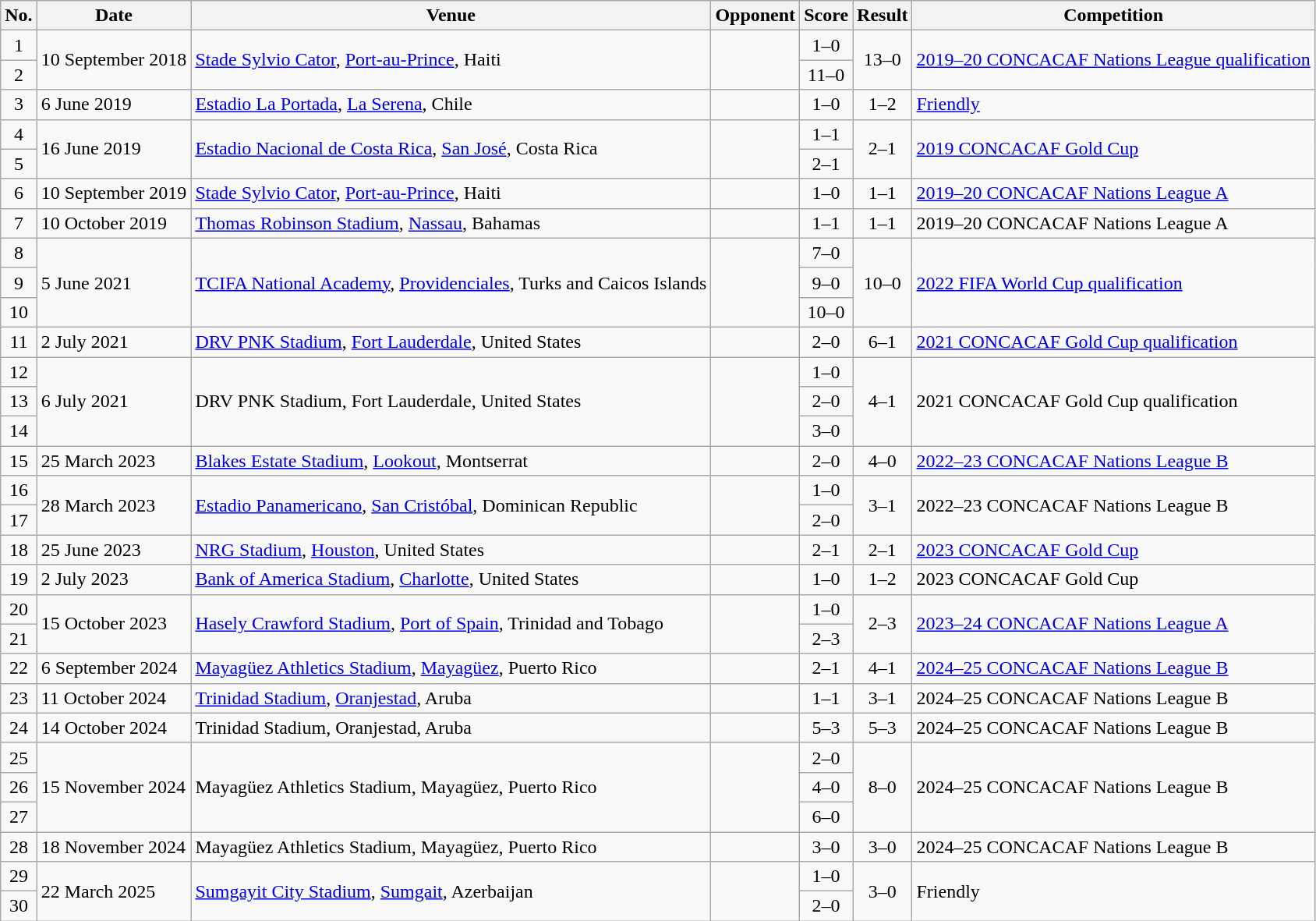<table class="wikitable sortable">
<tr>
<th scope="col">No.</th>
<th scope="col">Date</th>
<th scope="col">Venue</th>
<th scope="col">Opponent</th>
<th scope="col">Score</th>
<th scope="col">Result</th>
<th scope="col">Competition</th>
</tr>
<tr>
<td align="center">1</td>
<td rowspan="2">10 September 2018</td>
<td rowspan="2"><a href='#'>Stade Sylvio Cator</a>, <a href='#'>Port-au-Prince</a>, Haiti</td>
<td rowspan="2"></td>
<td align="center">1–0</td>
<td rowspan="2" align="center">13–0</td>
<td rowspan="2"><a href='#'>2019–20 CONCACAF Nations League qualification</a></td>
</tr>
<tr>
<td align="center">2</td>
<td align="center">11–0</td>
</tr>
<tr>
<td align="center">3</td>
<td>6 June 2019</td>
<td><a href='#'>Estadio La Portada</a>, <a href='#'>La Serena</a>, Chile</td>
<td></td>
<td align="center">1–0</td>
<td align="center">1–2</td>
<td><a href='#'>Friendly</a></td>
</tr>
<tr>
<td align="center">4</td>
<td rowspan="2">16 June 2019</td>
<td rowspan="2"><a href='#'>Estadio Nacional de Costa Rica</a>, <a href='#'>San José</a>, Costa Rica</td>
<td rowspan="2"></td>
<td align="center">1–1</td>
<td rowspan="2" align="center">2–1</td>
<td rowspan="2"><a href='#'>2019 CONCACAF Gold Cup</a></td>
</tr>
<tr>
<td align="center">5</td>
<td align="center">2–1</td>
</tr>
<tr>
<td align="center">6</td>
<td>10 September 2019</td>
<td><a href='#'>Stade Sylvio Cator</a>, <a href='#'>Port-au-Prince</a>, Haiti</td>
<td></td>
<td align="center">1–0</td>
<td align="center">1–1</td>
<td><a href='#'>2019–20 CONCACAF Nations League A</a></td>
</tr>
<tr>
<td align="center">7</td>
<td>10 October 2019</td>
<td><a href='#'>Thomas Robinson Stadium</a>, <a href='#'>Nassau</a>, Bahamas</td>
<td></td>
<td align="center">1–1</td>
<td align="center">1–1</td>
<td>2019–20 CONCACAF Nations League A</td>
</tr>
<tr>
<td align="center">8</td>
<td rowspan="3">5 June 2021</td>
<td rowspan="3"><a href='#'>TCIFA National Academy</a>, <a href='#'>Providenciales</a>, Turks and Caicos Islands</td>
<td rowspan="3"></td>
<td align="center">7–0</td>
<td rowspan="3" align="center">10–0</td>
<td rowspan="3"><a href='#'>2022 FIFA World Cup qualification</a></td>
</tr>
<tr>
<td align="center">9</td>
<td align="center">9–0</td>
</tr>
<tr>
<td align="center">10</td>
<td align="center">10–0</td>
</tr>
<tr>
<td align="center">11</td>
<td>2 July 2021</td>
<td><a href='#'>DRV PNK Stadium</a>, <a href='#'>Fort Lauderdale</a>, United States</td>
<td></td>
<td align="center">2–0</td>
<td align="center">6–1</td>
<td><a href='#'>2021 CONCACAF Gold Cup qualification</a></td>
</tr>
<tr>
<td align="center">12</td>
<td rowspan="3">6 July 2021</td>
<td rowspan="3">DRV PNK Stadium, Fort Lauderdale, United States</td>
<td rowspan="3"></td>
<td align="center">1–0</td>
<td rowspan="3" align="center">4–1</td>
<td rowspan="3">2021 CONCACAF Gold Cup qualification</td>
</tr>
<tr>
<td align="center">13</td>
<td align="center">2–0</td>
</tr>
<tr>
<td align="center">14</td>
<td align="center">3–0</td>
</tr>
<tr>
<td align="center">15</td>
<td>25 March 2023</td>
<td><a href='#'>Blakes Estate Stadium</a>, <a href='#'>Lookout</a>, Montserrat</td>
<td></td>
<td align="center">2–0</td>
<td align="center">4–0</td>
<td><a href='#'>2022–23 CONCACAF Nations League B</a></td>
</tr>
<tr>
<td align="center">16</td>
<td rowspan="2">28 March 2023</td>
<td rowspan="2"><a href='#'>Estadio Panamericano</a>, <a href='#'>San Cristóbal</a>, Dominican Republic</td>
<td rowspan="2"></td>
<td align="center">1–0</td>
<td rowspan="2" align="center">3–1</td>
<td rowspan="2">2022–23 CONCACAF Nations League B</td>
</tr>
<tr>
<td align="center">17</td>
<td align="center">2–0</td>
</tr>
<tr>
<td align="center">18</td>
<td>25 June 2023</td>
<td><a href='#'>NRG Stadium</a>, <a href='#'>Houston</a>, United States</td>
<td></td>
<td align="center">2–1</td>
<td align="center">2–1</td>
<td><a href='#'>2023 CONCACAF Gold Cup</a></td>
</tr>
<tr>
<td align="center">19</td>
<td>2 July 2023</td>
<td><a href='#'>Bank of America Stadium</a>, <a href='#'>Charlotte</a>, United States</td>
<td></td>
<td align="center">1–0</td>
<td align="center">1–2</td>
<td>2023 CONCACAF Gold Cup</td>
</tr>
<tr>
<td align="center">20</td>
<td rowspan="2">15 October 2023</td>
<td rowspan="2"><a href='#'>Hasely Crawford Stadium</a>, <a href='#'>Port of Spain</a>, Trinidad and Tobago</td>
<td rowspan="2"></td>
<td align="center">1–0</td>
<td rowspan="2" align="center">2–3</td>
<td rowspan="2"><a href='#'>2023–24 CONCACAF Nations League A</a></td>
</tr>
<tr>
<td align="center">21</td>
<td align="center">2–3</td>
</tr>
<tr>
<td align="center">22</td>
<td>6 September 2024</td>
<td><a href='#'>Mayagüez Athletics Stadium</a>, <a href='#'>Mayagüez</a>, Puerto Rico</td>
<td></td>
<td align="center">2–1</td>
<td align="center">4–1</td>
<td><a href='#'>2024–25 CONCACAF Nations League B</a></td>
</tr>
<tr>
<td align="center">23</td>
<td>11 October 2024</td>
<td><a href='#'>Trinidad Stadium</a>, <a href='#'>Oranjestad</a>, Aruba</td>
<td></td>
<td align="center">1–1</td>
<td align="center">3–1</td>
<td>2024–25 CONCACAF Nations League B</td>
</tr>
<tr>
<td align="center">24</td>
<td>14 October 2024</td>
<td>Trinidad Stadium, Oranjestad, Aruba</td>
<td></td>
<td align="center">5–3</td>
<td align="center">5–3</td>
<td>2024–25 CONCACAF Nations League B</td>
</tr>
<tr>
<td align="center">25</td>
<td rowspan="3">15 November 2024</td>
<td rowspan="3">Mayagüez Athletics Stadium, Mayagüez, Puerto Rico</td>
<td rowspan="3"></td>
<td align="center">2–0</td>
<td rowspan="3" align="center">8–0</td>
<td rowspan="3">2024–25 CONCACAF Nations League B</td>
</tr>
<tr>
<td align="center">26</td>
<td align="center">4–0</td>
</tr>
<tr>
<td align="center">27</td>
<td align="center">6–0</td>
</tr>
<tr>
<td align="center">28</td>
<td>18 November 2024</td>
<td>Mayagüez Athletics Stadium, Mayagüez, Puerto Rico</td>
<td></td>
<td align="center">3–0</td>
<td align="center">3–0</td>
<td>2024–25 CONCACAF Nations League B</td>
</tr>
<tr>
<td align="center">29</td>
<td rowspan="2">22 March 2025</td>
<td rowspan="2"><a href='#'>Sumgayit City Stadium</a>, <a href='#'>Sumgait</a>, Azerbaijan</td>
<td rowspan="2"></td>
<td align="center">1–0</td>
<td rowspan="2" align="center">3–0</td>
<td rowspan="2">Friendly</td>
</tr>
<tr>
<td align="center">30</td>
<td align="center">2–0</td>
</tr>
</table>
